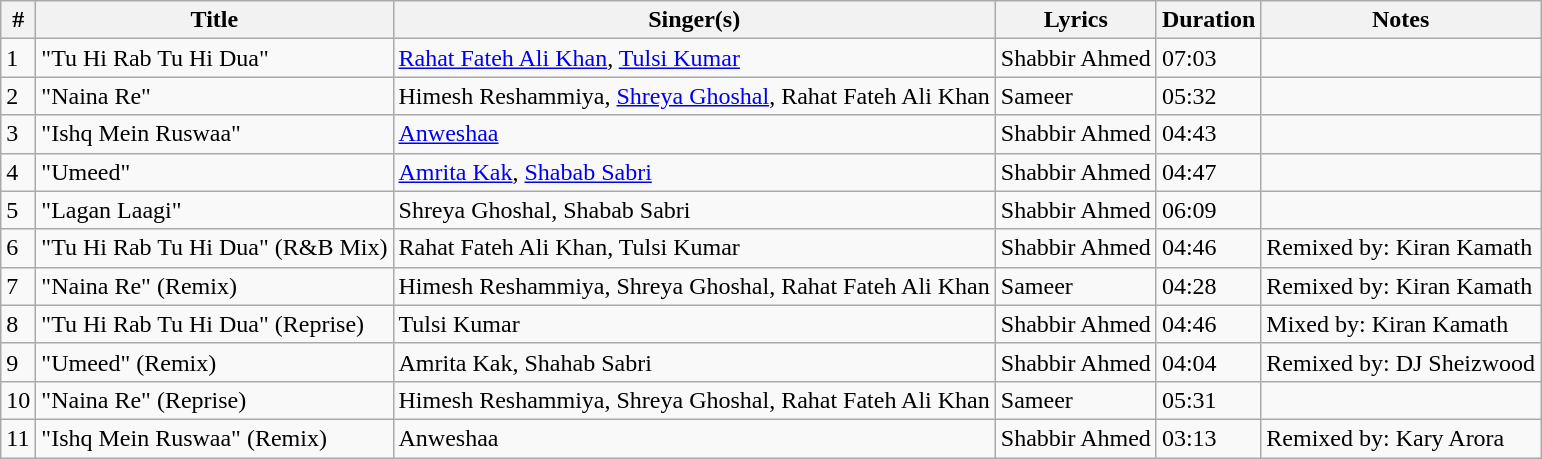<table class="wikitable">
<tr>
<th>#</th>
<th>Title</th>
<th>Singer(s)</th>
<th>Lyrics</th>
<th>Duration</th>
<th>Notes</th>
</tr>
<tr>
<td>1</td>
<td>"Tu Hi Rab Tu Hi Dua"</td>
<td><a href='#'>Rahat Fateh Ali Khan</a>, <a href='#'>Tulsi Kumar</a></td>
<td>Shabbir Ahmed</td>
<td>07:03</td>
<td></td>
</tr>
<tr>
<td>2</td>
<td>"Naina Re"</td>
<td>Himesh Reshammiya, <a href='#'>Shreya Ghoshal</a>, Rahat Fateh Ali Khan</td>
<td>Sameer</td>
<td>05:32</td>
<td></td>
</tr>
<tr>
<td>3</td>
<td>"Ishq Mein Ruswaa"</td>
<td><a href='#'>Anweshaa</a></td>
<td>Shabbir Ahmed</td>
<td>04:43</td>
<td></td>
</tr>
<tr>
<td>4</td>
<td>"Umeed"</td>
<td><a href='#'>Amrita Kak</a>, <a href='#'>Shabab Sabri</a></td>
<td>Shabbir Ahmed</td>
<td>04:47</td>
<td></td>
</tr>
<tr>
<td>5</td>
<td>"Lagan Laagi"</td>
<td>Shreya Ghoshal, Shabab Sabri</td>
<td>Shabbir Ahmed</td>
<td>06:09</td>
<td></td>
</tr>
<tr>
<td>6</td>
<td>"Tu Hi Rab Tu Hi Dua" (R&B Mix)</td>
<td>Rahat Fateh Ali Khan, Tulsi Kumar</td>
<td>Shabbir Ahmed</td>
<td>04:46</td>
<td>Remixed by: Kiran Kamath</td>
</tr>
<tr>
<td>7</td>
<td>"Naina Re" (Remix)</td>
<td>Himesh Reshammiya, Shreya Ghoshal, Rahat Fateh Ali Khan</td>
<td>Sameer</td>
<td>04:28</td>
<td>Remixed by: Kiran Kamath</td>
</tr>
<tr>
<td>8</td>
<td>"Tu Hi Rab Tu Hi Dua" (Reprise)</td>
<td>Tulsi Kumar</td>
<td>Shabbir Ahmed</td>
<td>04:46</td>
<td>Mixed by: Kiran Kamath</td>
</tr>
<tr>
<td>9</td>
<td>"Umeed" (Remix)</td>
<td>Amrita Kak, Shahab Sabri</td>
<td>Shabbir Ahmed</td>
<td>04:04</td>
<td>Remixed by: DJ Sheizwood</td>
</tr>
<tr>
<td>10</td>
<td>"Naina Re" (Reprise)</td>
<td>Himesh Reshammiya, Shreya Ghoshal, Rahat Fateh Ali Khan</td>
<td>Sameer</td>
<td>05:31</td>
<td></td>
</tr>
<tr>
<td>11</td>
<td>"Ishq Mein Ruswaa" (Remix)</td>
<td>Anweshaa</td>
<td>Shabbir Ahmed</td>
<td>03:13</td>
<td>Remixed by: Kary Arora</td>
</tr>
</table>
